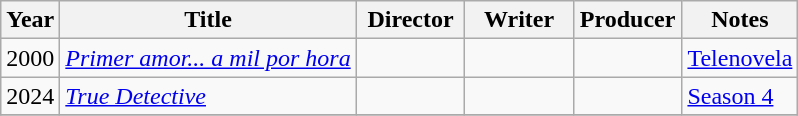<table class="wikitable">
<tr>
<th>Year</th>
<th>Title</th>
<th width=65>Director</th>
<th width=65>Writer</th>
<th width=65>Producer</th>
<th>Notes</th>
</tr>
<tr>
<td>2000</td>
<td><em><a href='#'>Primer amor... a mil por hora</a></em></td>
<td></td>
<td></td>
<td></td>
<td><a href='#'>Telenovela</a></td>
</tr>
<tr>
<td>2024</td>
<td><em><a href='#'>True Detective</a></em></td>
<td></td>
<td></td>
<td></td>
<td><a href='#'>Season 4</a></td>
</tr>
<tr>
</tr>
</table>
